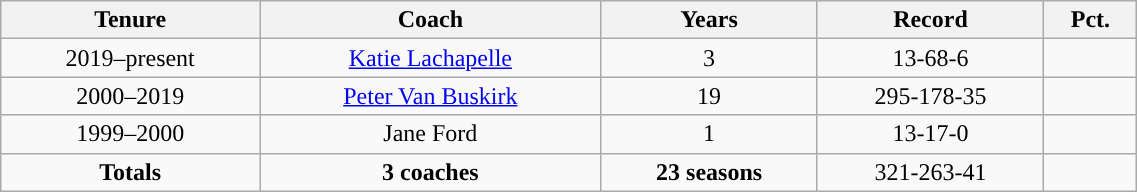<table class="wikitable" width="60%">
<tr>
<th>Tenure</th>
<th>Coach</th>
<th>Years</th>
<th>Record</th>
<th>Pct.</th>
</tr>
<tr align="center">
<td>2019–present</td>
<td><a href='#'>Katie Lachapelle</a></td>
<td>3</td>
<td>13-68-6</td>
<td></td>
</tr>
<tr align="center">
<td>2000–2019</td>
<td><a href='#'>Peter Van Buskirk</a></td>
<td>19</td>
<td>295-178-35</td>
<td></td>
</tr>
<tr align="center">
<td>1999–2000</td>
<td>Jane Ford</td>
<td>1</td>
<td>13-17-0</td>
<td></td>
</tr>
<tr align="center">
<td><strong>Totals</strong></td>
<td><strong>3 coaches</strong></td>
<td><strong>23 seasons</strong></td>
<td>321-263-41</td>
<td></td>
</tr>
</table>
